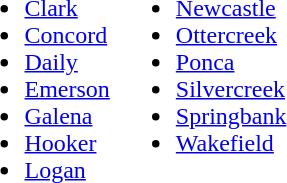<table>
<tr ---- valign="top">
<td><br><ul><li><a href='#'>Clark</a></li><li><a href='#'>Concord</a></li><li><a href='#'>Daily</a></li><li><a href='#'>Emerson</a></li><li><a href='#'>Galena</a></li><li><a href='#'>Hooker</a></li><li><a href='#'>Logan</a></li></ul></td>
<td><br><ul><li><a href='#'>Newcastle</a></li><li><a href='#'>Ottercreek</a></li><li><a href='#'>Ponca</a></li><li><a href='#'>Silvercreek</a></li><li><a href='#'>Springbank</a></li><li><a href='#'>Wakefield</a></li></ul></td>
</tr>
</table>
